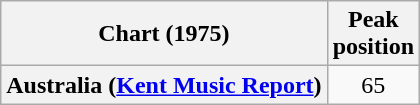<table class="wikitable plainrowheaders" style="text-align:center">
<tr>
<th>Chart (1975)</th>
<th>Peak<br>position</th>
</tr>
<tr>
<th scope="row">Australia (<a href='#'>Kent Music Report</a>)</th>
<td>65</td>
</tr>
</table>
